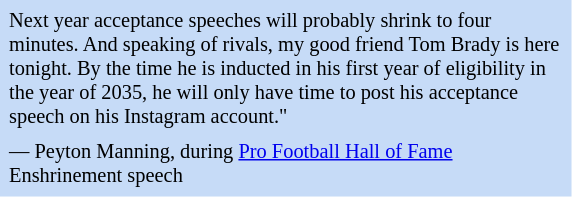<table class="toccolours" style="float: right; margin-left: 1em; margin-right: 2em; font-size: 85%; background:#c6dbf7; color:black; width:28em; max-width: 40%;" cellspacing="5">
<tr>
<td style="text-align: left;">Next year acceptance speeches will probably shrink to four minutes. And speaking of rivals, my good friend Tom Brady is here tonight. By the time he is inducted in his first year of eligibility in the year of 2035, he will only have time to post his acceptance speech on his Instagram account."</td>
</tr>
<tr>
<td style="text-align: left;">— Peyton Manning, during <a href='#'>Pro Football Hall of Fame</a> Enshrinement speech </td>
</tr>
</table>
